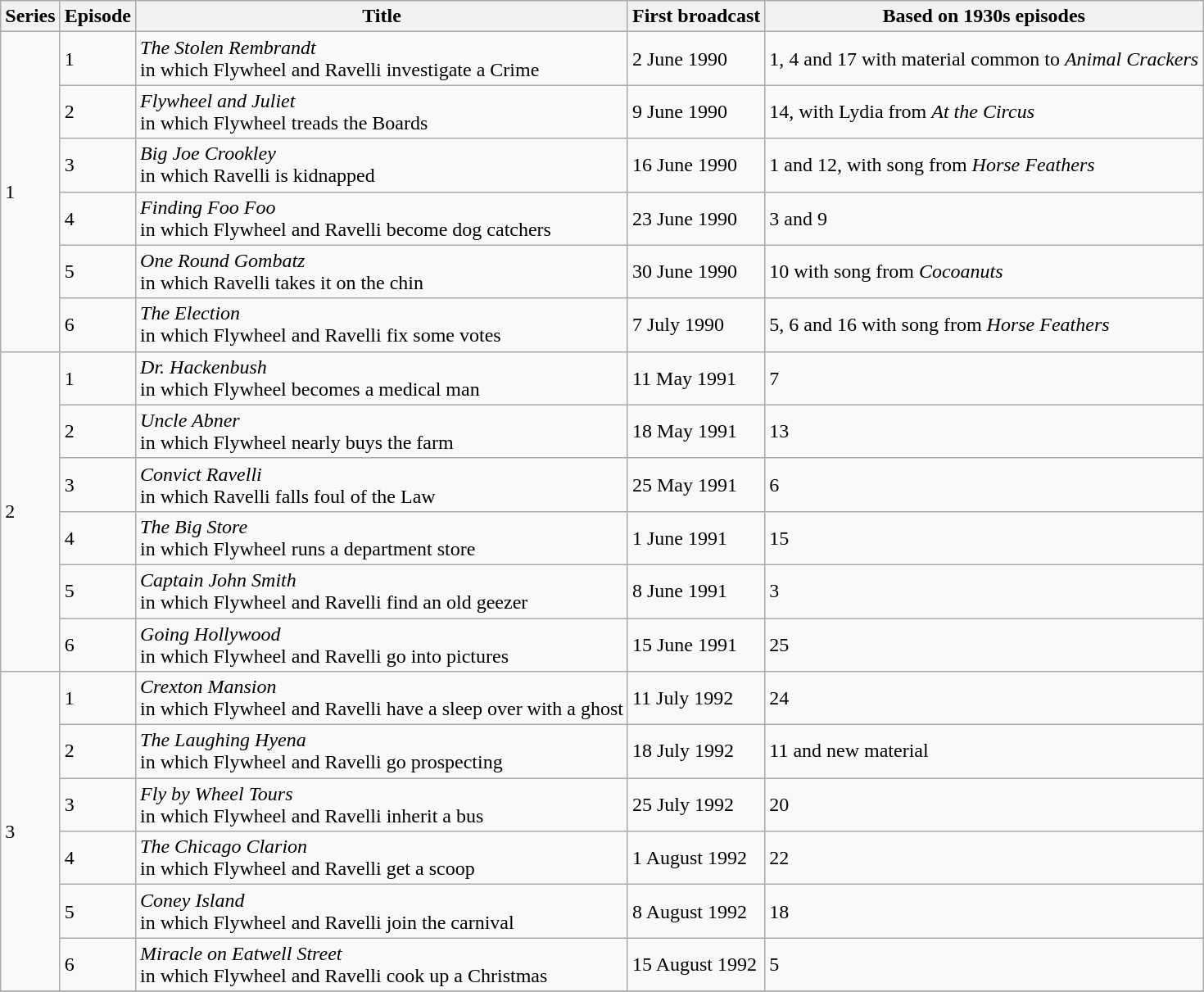<table class="wikitable">
<tr>
<th>Series</th>
<th>Episode</th>
<th>Title</th>
<th>First broadcast</th>
<th>Based on 1930s episodes</th>
</tr>
<tr>
<td rowspan="6">1</td>
<td>1</td>
<td><em>The Stolen Rembrandt</em><br>in which Flywheel and Ravelli investigate a Crime</td>
<td>2 June 1990</td>
<td>1, 4 and 17 with material common to <em>Animal Crackers</em></td>
</tr>
<tr>
<td>2</td>
<td><em>Flywheel and Juliet</em><br>in which Flywheel treads the Boards</td>
<td>9 June 1990</td>
<td>14, with Lydia from <em>At the Circus</em></td>
</tr>
<tr>
<td>3</td>
<td><em>Big Joe Crookley</em><br>in which Ravelli is kidnapped</td>
<td>16 June 1990</td>
<td>1 and 12, with song from <em>Horse Feathers</em></td>
</tr>
<tr>
<td>4</td>
<td><em>Finding Foo Foo</em><br>in which Flywheel and Ravelli become dog catchers</td>
<td>23 June 1990</td>
<td>3 and 9</td>
</tr>
<tr>
<td>5</td>
<td><em>One Round Gombatz</em><br>in which Ravelli takes it on the chin</td>
<td>30 June 1990</td>
<td>10 with song from <em>Cocoanuts</em></td>
</tr>
<tr>
<td>6</td>
<td><em>The Election</em><br>in which Flywheel and Ravelli fix some votes</td>
<td>7 July 1990</td>
<td>5, 6 and 16 with song from <em>Horse Feathers</em></td>
</tr>
<tr>
<td rowspan="6">2</td>
<td>1</td>
<td><em>Dr. Hackenbush</em><br>in which Flywheel becomes a medical man</td>
<td>11 May 1991</td>
<td>7</td>
</tr>
<tr>
<td>2</td>
<td><em>Uncle Abner</em><br>in which Flywheel nearly buys the farm</td>
<td>18 May 1991</td>
<td>13</td>
</tr>
<tr>
<td>3</td>
<td><em>Convict Ravelli</em><br>in which Ravelli falls foul of the Law</td>
<td>25 May 1991</td>
<td>6</td>
</tr>
<tr>
<td>4</td>
<td><em>The Big Store</em><br>in which Flywheel runs a department store</td>
<td>1 June 1991</td>
<td>15</td>
</tr>
<tr>
<td>5</td>
<td><em>Captain John Smith</em><br>in which Flywheel and Ravelli find an old geezer</td>
<td>8 June 1991</td>
<td>3</td>
</tr>
<tr>
<td>6</td>
<td><em>Going Hollywood</em><br>in which Flywheel and Ravelli go into pictures</td>
<td>15 June 1991</td>
<td>25</td>
</tr>
<tr>
<td rowspan="6">3</td>
<td>1</td>
<td><em>Crexton Mansion</em><br>in which Flywheel and Ravelli have a sleep over with a ghost</td>
<td>11 July 1992</td>
<td>24</td>
</tr>
<tr>
<td>2</td>
<td><em>The Laughing Hyena</em><br>in which Flywheel and Ravelli go prospecting</td>
<td>18 July 1992</td>
<td>11 and new material</td>
</tr>
<tr>
<td>3</td>
<td><em>Fly by Wheel Tours</em><br>in which Flywheel and Ravelli inherit a bus</td>
<td>25 July 1992</td>
<td>20</td>
</tr>
<tr>
<td>4</td>
<td><em>The Chicago Clarion</em><br>in which Flywheel and Ravelli get a scoop</td>
<td>1 August 1992</td>
<td>22</td>
</tr>
<tr>
<td>5</td>
<td><em>Coney Island</em><br>in which Flywheel and Ravelli join the carnival</td>
<td>8 August 1992</td>
<td>18</td>
</tr>
<tr>
<td>6</td>
<td><em>Miracle on Eatwell Street</em><br>in which Flywheel and Ravelli cook up a Christmas</td>
<td>15 August 1992</td>
<td>5</td>
</tr>
<tr>
</tr>
</table>
